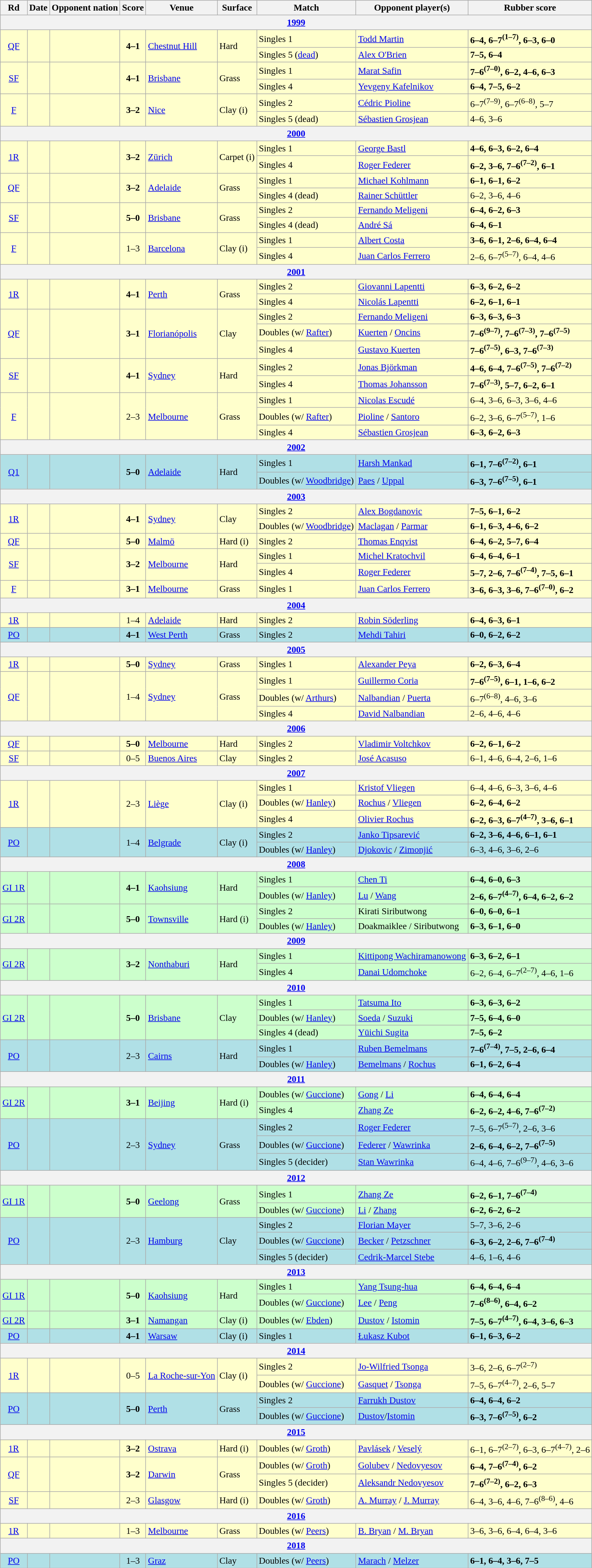<table class="sortable wikitable" style=font-size:97%>
<tr>
<th>Rd</th>
<th>Date</th>
<th>Opponent nation</th>
<th>Score</th>
<th>Venue</th>
<th>Surface</th>
<th>Match</th>
<th>Opponent player(s)</th>
<th class="unsortable">Rubber score</th>
</tr>
<tr class="sortbottom">
<th colspan=9><a href='#'>1999</a></th>
</tr>
<tr bgcolor="#FFFFCC">
<td rowspan=2 align="center"><a href='#'>QF</a></td>
<td rowspan=2></td>
<td rowspan=2></td>
<td rowspan=2 align="center"><strong>4–1</strong></td>
<td rowspan=2><a href='#'>Chestnut Hill</a></td>
<td rowspan=2>Hard</td>
<td>Singles 1</td>
<td><a href='#'>Todd Martin</a></td>
<td><strong>6–4, 6–7<sup>(1–7)</sup>, 6–3, 6–0</strong></td>
</tr>
<tr bgcolor="#FFFFCC">
<td>Singles 5 (<a href='#'>dead</a>)</td>
<td><a href='#'>Alex O'Brien</a></td>
<td><strong>7–5, 6–4</strong></td>
</tr>
<tr bgcolor="#FFFFCC">
<td rowspan=2 align="center"><a href='#'>SF</a></td>
<td rowspan=2></td>
<td rowspan=2></td>
<td rowspan=2 align="center"><strong>4–1</strong></td>
<td rowspan=2><a href='#'>Brisbane</a></td>
<td rowspan=2>Grass</td>
<td>Singles 1</td>
<td><a href='#'>Marat Safin</a></td>
<td><strong>7–6<sup>(7–0)</sup>, 6–2, 4–6, 6–3</strong></td>
</tr>
<tr bgcolor="#FFFFCC">
<td>Singles 4</td>
<td><a href='#'>Yevgeny Kafelnikov</a></td>
<td><strong>6–4, 7–5, 6–2</strong></td>
</tr>
<tr bgcolor="#FFFFCC">
<td rowspan=2 align="center"><a href='#'>F</a></td>
<td rowspan=2></td>
<td rowspan=2></td>
<td rowspan=2 align="center"><strong>3–2</strong></td>
<td rowspan=2><a href='#'>Nice</a></td>
<td rowspan=2>Clay (i)</td>
<td>Singles 2</td>
<td><a href='#'>Cédric Pioline</a></td>
<td>6–7<sup>(7–9)</sup>, 6–7<sup>(6–8)</sup>, 5–7</td>
</tr>
<tr bgcolor="#FFFFCC">
<td>Singles 5 (dead)</td>
<td><a href='#'>Sébastien Grosjean</a></td>
<td>4–6, 3–6</td>
</tr>
<tr class="sortbottom">
<th colspan=9><a href='#'>2000</a></th>
</tr>
<tr bgcolor="#FFFFCC">
<td rowspan=2 align="center"><a href='#'>1R</a></td>
<td rowspan=2></td>
<td rowspan=2></td>
<td rowspan=2 align="center"><strong>3–2</strong></td>
<td rowspan=2><a href='#'>Zürich</a></td>
<td rowspan=2>Carpet (i)</td>
<td>Singles 1</td>
<td><a href='#'>George Bastl</a></td>
<td><strong>4–6, 6–3, 6–2, 6–4</strong></td>
</tr>
<tr bgcolor="#FFFFCC">
<td>Singles 4</td>
<td><a href='#'>Roger Federer</a></td>
<td><strong>6–2, 3–6, 7–6<sup>(7–2)</sup>, 6–1</strong></td>
</tr>
<tr bgcolor="#FFFFCC">
<td rowspan=2 align="center"><a href='#'>QF</a></td>
<td rowspan=2></td>
<td rowspan=2></td>
<td rowspan=2 align="center"><strong>3–2</strong></td>
<td rowspan=2><a href='#'>Adelaide</a></td>
<td rowspan=2>Grass</td>
<td>Singles 1</td>
<td><a href='#'>Michael Kohlmann</a></td>
<td><strong>6–1, 6–1, 6–2</strong></td>
</tr>
<tr bgcolor="#FFFFCC">
<td>Singles 4 (dead)</td>
<td><a href='#'>Rainer Schüttler</a></td>
<td>6–2, 3–6, 4–6</td>
</tr>
<tr bgcolor="#FFFFCC">
<td rowspan=2 align="center"><a href='#'>SF</a></td>
<td rowspan=2></td>
<td rowspan=2></td>
<td rowspan=2 align="center"><strong>5–0</strong></td>
<td rowspan=2><a href='#'>Brisbane</a></td>
<td rowspan=2>Grass</td>
<td>Singles 2</td>
<td><a href='#'>Fernando Meligeni</a></td>
<td><strong>6–4, 6–2, 6–3</strong></td>
</tr>
<tr bgcolor="#FFFFCC">
<td>Singles 4 (dead)</td>
<td><a href='#'>André Sá</a></td>
<td><strong>6–4, 6–1</strong></td>
</tr>
<tr bgcolor="#FFFFCC">
<td rowspan=2 align="center"><a href='#'>F</a></td>
<td rowspan=2></td>
<td rowspan=2></td>
<td rowspan=2 align="center">1–3</td>
<td rowspan=2><a href='#'>Barcelona</a></td>
<td rowspan=2>Clay (i)</td>
<td>Singles 1</td>
<td><a href='#'>Albert Costa</a></td>
<td><strong>3–6, 6–1, 2–6, 6–4, 6–4</strong></td>
</tr>
<tr bgcolor="#FFFFCC">
<td>Singles 4</td>
<td><a href='#'>Juan Carlos Ferrero</a></td>
<td>2–6, 6–7<sup>(5–7)</sup>, 6–4, 4–6</td>
</tr>
<tr class="sortbottom">
<th colspan=9><a href='#'>2001</a></th>
</tr>
<tr bgcolor="#FFFFCC">
<td rowspan=2 align="center"><a href='#'>1R</a></td>
<td rowspan=2></td>
<td rowspan=2></td>
<td rowspan=2 align="center"><strong>4–1</strong></td>
<td rowspan=2><a href='#'>Perth</a></td>
<td rowspan=2>Grass</td>
<td>Singles 2</td>
<td><a href='#'>Giovanni Lapentti</a></td>
<td><strong>6–3, 6–2, 6–2</strong></td>
</tr>
<tr bgcolor="#FFFFCC">
<td>Singles 4</td>
<td><a href='#'>Nicolás Lapentti</a></td>
<td><strong>6–2, 6–1, 6–1</strong></td>
</tr>
<tr bgcolor="#FFFFCC">
<td rowspan=3 align="center"><a href='#'>QF</a></td>
<td rowspan=3></td>
<td rowspan=3></td>
<td rowspan=3 align="center"><strong>3–1</strong></td>
<td rowspan=3><a href='#'>Florianópolis</a></td>
<td rowspan=3>Clay</td>
<td>Singles 2</td>
<td><a href='#'>Fernando Meligeni</a></td>
<td><strong>6–3, 6–3, 6–3</strong></td>
</tr>
<tr bgcolor="#FFFFCC">
<td>Doubles (w/ <a href='#'>Rafter</a>)</td>
<td><a href='#'>Kuerten</a> / <a href='#'>Oncins</a></td>
<td><strong>7–6<sup>(9–7)</sup>, 7–6<sup>(7–3)</sup>, 7–6<sup>(7–5)</sup></strong></td>
</tr>
<tr bgcolor="#FFFFCC">
<td>Singles 4</td>
<td><a href='#'>Gustavo Kuerten</a></td>
<td><strong>7–6<sup>(7–5)</sup>, 6–3, 7–6<sup>(7–3)</sup></strong></td>
</tr>
<tr bgcolor="#FFFFCC">
<td rowspan=2 align="center"><a href='#'>SF</a></td>
<td rowspan=2></td>
<td rowspan=2></td>
<td rowspan=2 align="center"><strong>4–1</strong></td>
<td rowspan=2><a href='#'>Sydney</a></td>
<td rowspan=2>Hard</td>
<td>Singles 2</td>
<td><a href='#'>Jonas Björkman</a></td>
<td><strong>4–6, 6–4, 7–6<sup>(7–5)</sup>, 7–6<sup>(7–2)</sup></strong></td>
</tr>
<tr bgcolor="#FFFFCC">
<td>Singles 4</td>
<td><a href='#'>Thomas Johansson</a></td>
<td><strong>7–6<sup>(7–3)</sup>, 5–7, 6–2, 6–1</strong></td>
</tr>
<tr bgcolor="#FFFFCC">
<td rowspan=3 align="center"><a href='#'>F</a></td>
<td rowspan=3></td>
<td rowspan=3></td>
<td rowspan=3 align="center">2–3</td>
<td rowspan=3><a href='#'>Melbourne</a></td>
<td rowspan=3>Grass</td>
<td>Singles 1</td>
<td><a href='#'>Nicolas Escudé</a></td>
<td>6–4, 3–6, 6–3, 3–6, 4–6</td>
</tr>
<tr bgcolor="#FFFFCC">
<td>Doubles (w/ <a href='#'>Rafter</a>)</td>
<td><a href='#'>Pioline</a> / <a href='#'>Santoro</a></td>
<td>6–2, 3–6, 6–7<sup>(5–7)</sup>, 1–6</td>
</tr>
<tr bgcolor="#FFFFCC">
<td>Singles 4</td>
<td><a href='#'>Sébastien Grosjean</a></td>
<td><strong>6–3, 6–2, 6–3</strong></td>
</tr>
<tr class="sortbottom">
<th colspan=9><a href='#'>2002</a></th>
</tr>
<tr bgcolor="#B0E0E6">
<td rowspan=2 align="center"><a href='#'>Q1</a></td>
<td rowspan=2></td>
<td rowspan=2></td>
<td rowspan=2 align="center"><strong>5–0</strong></td>
<td rowspan=2><a href='#'>Adelaide</a></td>
<td rowspan=2>Hard</td>
<td>Singles 1</td>
<td><a href='#'>Harsh Mankad</a></td>
<td><strong>6–1, 7–6<sup>(7–2)</sup>, 6–1</strong></td>
</tr>
<tr bgcolor="#B0E0E6">
<td>Doubles (w/ <a href='#'>Woodbridge</a>)</td>
<td><a href='#'>Paes</a> / <a href='#'>Uppal</a></td>
<td><strong>6–3, 7–6<sup>(7–5)</sup>, 6–1</strong></td>
</tr>
<tr class="sortbottom">
<th colspan=9><a href='#'>2003</a></th>
</tr>
<tr bgcolor="#FFFFCC">
<td rowspan=2 align="center"><a href='#'>1R</a></td>
<td rowspan=2></td>
<td rowspan=2></td>
<td rowspan=2 align="center"><strong>4–1</strong></td>
<td rowspan=2><a href='#'>Sydney</a></td>
<td rowspan=2>Clay</td>
<td>Singles 2</td>
<td><a href='#'>Alex Bogdanovic</a></td>
<td><strong>7–5, 6–1, 6–2</strong></td>
</tr>
<tr bgcolor="#FFFFCC">
<td>Doubles (w/ <a href='#'>Woodbridge</a>)</td>
<td><a href='#'>Maclagan</a> / <a href='#'>Parmar</a></td>
<td><strong>6–1, 6–3, 4–6, 6–2</strong></td>
</tr>
<tr bgcolor="#FFFFCC">
<td align="center"><a href='#'>QF</a></td>
<td></td>
<td></td>
<td align="center"><strong>5–0</strong></td>
<td><a href='#'>Malmö</a></td>
<td>Hard (i)</td>
<td>Singles 2</td>
<td><a href='#'>Thomas Enqvist</a></td>
<td><strong>6–4, 6–2, 5–7, 6–4</strong></td>
</tr>
<tr bgcolor="#FFFFCC">
<td rowspan=2 align="center"><a href='#'>SF</a></td>
<td rowspan=2></td>
<td rowspan=2></td>
<td rowspan=2 align="center"><strong>3–2</strong></td>
<td rowspan=2><a href='#'>Melbourne</a></td>
<td rowspan=2>Hard</td>
<td>Singles 1</td>
<td><a href='#'>Michel Kratochvil</a></td>
<td><strong>6–4, 6–4, 6–1</strong></td>
</tr>
<tr bgcolor="#FFFFCC">
<td>Singles 4</td>
<td><a href='#'>Roger Federer</a></td>
<td><strong>5–7, 2–6, 7–6<sup>(7–4)</sup>, 7–5, 6–1</strong></td>
</tr>
<tr bgcolor="#FFFFCC">
<td align="center"><a href='#'>F</a></td>
<td></td>
<td></td>
<td align="center"><strong>3–1</strong></td>
<td><a href='#'>Melbourne</a></td>
<td>Grass</td>
<td>Singles 1</td>
<td><a href='#'>Juan Carlos Ferrero</a></td>
<td><strong>3–6, 6–3, 3–6, 7–6<sup>(7–0)</sup>, 6–2</strong></td>
</tr>
<tr class="sortbottom">
<th colspan=9><a href='#'>2004</a></th>
</tr>
<tr bgcolor="#FFFFCC">
<td align="center"><a href='#'>1R</a></td>
<td></td>
<td></td>
<td align="center">1–4</td>
<td><a href='#'>Adelaide</a></td>
<td>Hard</td>
<td>Singles 2</td>
<td><a href='#'>Robin Söderling</a></td>
<td><strong>6–4, 6–3, 6–1</strong></td>
</tr>
<tr bgcolor="#B0E0E6">
<td align="center"><a href='#'>PO</a></td>
<td></td>
<td></td>
<td align="center"><strong>4–1</strong></td>
<td><a href='#'>West Perth</a></td>
<td>Grass</td>
<td>Singles 2</td>
<td><a href='#'>Mehdi Tahiri</a></td>
<td><strong>6–0, 6–2, 6–2</strong></td>
</tr>
<tr class="sortbottom">
<th colspan=9><a href='#'>2005</a></th>
</tr>
<tr bgcolor="#FFFFCC">
<td align="center"><a href='#'>1R</a></td>
<td></td>
<td></td>
<td align="center"><strong>5–0</strong></td>
<td><a href='#'>Sydney</a></td>
<td>Grass</td>
<td>Singles 1</td>
<td><a href='#'>Alexander Peya</a></td>
<td><strong>6–2, 6–3, 6–4</strong></td>
</tr>
<tr bgcolor="#FFFFCC">
<td rowspan=3 align="center"><a href='#'>QF</a></td>
<td rowspan=3></td>
<td rowspan=3></td>
<td rowspan=3 align="center">1–4</td>
<td rowspan=3><a href='#'>Sydney</a></td>
<td rowspan=3>Grass</td>
<td>Singles 1</td>
<td><a href='#'>Guillermo Coria</a></td>
<td><strong>7–6<sup>(7–5)</sup>, 6–1, 1–6, 6–2</strong></td>
</tr>
<tr bgcolor="#FFFFCC">
<td>Doubles (w/ <a href='#'>Arthurs</a>)</td>
<td><a href='#'>Nalbandian</a> / <a href='#'>Puerta</a></td>
<td>6–7<sup>(6–8)</sup>, 4–6, 3–6</td>
</tr>
<tr bgcolor="#FFFFCC">
<td>Singles 4</td>
<td><a href='#'>David Nalbandian</a></td>
<td>2–6, 4–6, 4–6</td>
</tr>
<tr class="sortbottom">
<th colspan=9><a href='#'>2006</a></th>
</tr>
<tr bgcolor="#FFFFCC">
<td align="center"><a href='#'>QF</a></td>
<td></td>
<td></td>
<td align="center"><strong>5–0</strong></td>
<td><a href='#'>Melbourne</a></td>
<td>Hard</td>
<td>Singles 2</td>
<td><a href='#'>Vladimir Voltchkov</a></td>
<td><strong>6–2, 6–1, 6–2</strong></td>
</tr>
<tr bgcolor="#FFFFCC">
<td align="center"><a href='#'>SF</a></td>
<td></td>
<td></td>
<td align="center">0–5</td>
<td><a href='#'>Buenos Aires</a></td>
<td>Clay</td>
<td>Singles 2</td>
<td><a href='#'>José Acasuso</a></td>
<td>6–1, 4–6, 6–4, 2–6, 1–6</td>
</tr>
<tr class="sortbottom">
<th colspan=9><a href='#'>2007</a></th>
</tr>
<tr bgcolor="#FFFFCC">
<td rowspan=3 align="center"><a href='#'>1R</a></td>
<td rowspan=3></td>
<td rowspan=3></td>
<td rowspan=3 align="center">2–3</td>
<td rowspan=3><a href='#'>Liège</a></td>
<td rowspan=3>Clay (i)</td>
<td>Singles 1</td>
<td><a href='#'>Kristof Vliegen</a></td>
<td>6–4, 4–6, 6–3, 3–6, 4–6</td>
</tr>
<tr bgcolor="#FFFFCC">
<td>Doubles (w/ <a href='#'>Hanley</a>)</td>
<td><a href='#'>Rochus</a> / <a href='#'>Vliegen</a></td>
<td><strong>6–2, 6–4, 6–2</strong></td>
</tr>
<tr bgcolor="#FFFFCC">
<td>Singles 4</td>
<td><a href='#'>Olivier Rochus</a></td>
<td><strong>6–2, 6–3, 6–7<sup>(4–7)</sup>, 3–6, 6–1</strong></td>
</tr>
<tr bgcolor="#B0E0E6">
<td rowspan=2 align="center"><a href='#'>PO</a></td>
<td rowspan=2></td>
<td rowspan=2></td>
<td rowspan=2 align="center">1–4</td>
<td rowspan=2><a href='#'>Belgrade</a></td>
<td rowspan=2>Clay (i)</td>
<td>Singles 2</td>
<td><a href='#'>Janko Tipsarević</a></td>
<td><strong>6–2, 3–6, 4–6, 6–1, 6–1</strong></td>
</tr>
<tr bgcolor="#B0E0E6">
<td>Doubles (w/ <a href='#'>Hanley</a>)</td>
<td><a href='#'>Djokovic</a> / <a href='#'>Zimonjić</a></td>
<td>6–3, 4–6, 3–6, 2–6</td>
</tr>
<tr class="sortbottom">
<th colspan=9><a href='#'>2008</a></th>
</tr>
<tr bgcolor="#CCFFCC">
<td rowspan=2 align="center"><a href='#'>GI 1R</a></td>
<td rowspan=2></td>
<td rowspan=2></td>
<td rowspan=2 align="center"><strong>4–1</strong></td>
<td rowspan=2><a href='#'>Kaohsiung</a></td>
<td rowspan=2>Hard</td>
<td>Singles 1</td>
<td><a href='#'>Chen Ti</a></td>
<td><strong>6–4, 6–0, 6–3</strong></td>
</tr>
<tr bgcolor="#CCFFCC">
<td>Doubles (w/ <a href='#'>Hanley</a>)</td>
<td><a href='#'>Lu</a> / <a href='#'>Wang</a></td>
<td><strong>2–6, 6–7<sup>(4–7)</sup>, 6–4, 6–2, 6–2</strong></td>
</tr>
<tr bgcolor="#CCFFCC">
<td rowspan=2 align="center"><a href='#'>GI 2R</a></td>
<td rowspan=2></td>
<td rowspan=2></td>
<td rowspan=2 align="center"><strong>5–0</strong></td>
<td rowspan=2><a href='#'>Townsville</a></td>
<td rowspan=2>Hard (i)</td>
<td>Singles 2</td>
<td>Kirati Siributwong</td>
<td><strong>6–0, 6–0, 6–1</strong></td>
</tr>
<tr bgcolor="#CCFFCC">
<td>Doubles (w/ <a href='#'>Hanley</a>)</td>
<td>Doakmaiklee / Siributwong</td>
<td><strong>6–3, 6–1, 6–0</strong></td>
</tr>
<tr class="sortbottom">
<th colspan=9><a href='#'>2009</a></th>
</tr>
<tr bgcolor="#CCFFCC">
<td rowspan=2 align="center"><a href='#'>GI 2R</a></td>
<td rowspan=2></td>
<td rowspan=2></td>
<td rowspan=2 align="center"><strong>3–2</strong></td>
<td rowspan=2><a href='#'>Nonthaburi</a></td>
<td rowspan=2>Hard</td>
<td>Singles 1</td>
<td><a href='#'>Kittipong Wachiramanowong</a></td>
<td><strong>6–3, 6–2, 6–1</strong></td>
</tr>
<tr bgcolor="#CCFFCC">
<td>Singles 4</td>
<td><a href='#'>Danai Udomchoke</a></td>
<td>6–2, 6–4, 6–7<sup>(2–7)</sup>, 4–6, 1–6</td>
</tr>
<tr class="sortbottom">
<th colspan=9><a href='#'>2010</a></th>
</tr>
<tr bgcolor="#CCFFCC">
<td rowspan=3 align="center"><a href='#'>GI 2R</a></td>
<td rowspan=3></td>
<td rowspan=3></td>
<td rowspan=3 align="center"><strong>5–0</strong></td>
<td rowspan=3><a href='#'>Brisbane</a></td>
<td rowspan=3>Clay</td>
<td>Singles 1</td>
<td><a href='#'>Tatsuma Ito</a></td>
<td><strong>6–3, 6–3, 6–2</strong></td>
</tr>
<tr bgcolor="#CCFFCC">
<td>Doubles (w/ <a href='#'>Hanley</a>)</td>
<td><a href='#'>Soeda</a> / <a href='#'>Suzuki</a></td>
<td><strong>7–5, 6–4, 6–0</strong></td>
</tr>
<tr bgcolor="#CCFFCC">
<td>Singles 4 (dead)</td>
<td><a href='#'>Yūichi Sugita</a></td>
<td><strong>7–5, 6–2</strong></td>
</tr>
<tr bgcolor="#B0E0E6">
<td rowspan=2 align="center"><a href='#'>PO</a></td>
<td rowspan=2></td>
<td rowspan=2></td>
<td rowspan=2 align="center">2–3</td>
<td rowspan=2><a href='#'>Cairns</a></td>
<td rowspan=2>Hard</td>
<td>Singles 1</td>
<td><a href='#'>Ruben Bemelmans</a></td>
<td><strong>7–6<sup>(7–4)</sup>, 7–5, 2–6, 6–4</strong></td>
</tr>
<tr bgcolor="#B0E0E6">
<td>Doubles (w/ <a href='#'>Hanley</a>)</td>
<td><a href='#'>Bemelmans</a> / <a href='#'>Rochus</a></td>
<td><strong>6–1, 6–2, 6–4</strong></td>
</tr>
<tr class="sortbottom">
<th colspan=9><a href='#'>2011</a></th>
</tr>
<tr bgcolor="#CCFFCC">
<td rowspan=2 align="center"><a href='#'>GI 2R</a></td>
<td rowspan=2></td>
<td rowspan=2></td>
<td rowspan=2 align="center"><strong>3–1</strong></td>
<td rowspan=2><a href='#'>Beijing</a></td>
<td rowspan=2>Hard (i)</td>
<td>Doubles (w/ <a href='#'>Guccione</a>)</td>
<td><a href='#'>Gong</a> / <a href='#'>Li</a></td>
<td><strong>6–4, 6–4, 6–4</strong></td>
</tr>
<tr bgcolor="#CCFFCC">
<td>Singles 4</td>
<td><a href='#'>Zhang Ze</a></td>
<td><strong>6–2, 6–2, 4–6, 7–6<sup>(7–2)</sup></strong></td>
</tr>
<tr bgcolor="#B0E0E6">
<td rowspan=3 align="center"><a href='#'>PO</a></td>
<td rowspan=3></td>
<td rowspan=3></td>
<td rowspan=3 align="center">2–3</td>
<td rowspan=3><a href='#'>Sydney</a></td>
<td rowspan=3>Grass</td>
<td>Singles 2</td>
<td><a href='#'>Roger Federer</a></td>
<td>7–5, 6–7<sup>(5–7)</sup>, 2–6, 3–6</td>
</tr>
<tr bgcolor="#B0E0E6">
<td>Doubles (w/ <a href='#'>Guccione</a>)</td>
<td><a href='#'>Federer</a> / <a href='#'>Wawrinka</a></td>
<td><strong>2–6, 6–4, 6–2, 7–6<sup>(7–5)</sup></strong></td>
</tr>
<tr bgcolor="#B0E0E6">
<td>Singles 5 (decider)</td>
<td><a href='#'>Stan Wawrinka</a></td>
<td>6–4, 4–6, 7–6<sup>(9–7)</sup>, 4–6, 3–6</td>
</tr>
<tr class="sortbottom">
<th colspan=9><a href='#'>2012</a></th>
</tr>
<tr bgcolor="#CCFFCC">
<td rowspan=2 align="center"><a href='#'>GI 1R</a></td>
<td rowspan=2></td>
<td rowspan=2></td>
<td rowspan=2 align="center"><strong>5–0</strong></td>
<td rowspan=2><a href='#'>Geelong</a></td>
<td rowspan=2>Grass</td>
<td>Singles 1</td>
<td><a href='#'>Zhang Ze</a></td>
<td><strong>6–2, 6–1, 7–6<sup>(7–4)</sup></strong></td>
</tr>
<tr bgcolor="#CCFFCC">
<td>Doubles (w/ <a href='#'>Guccione</a>)</td>
<td><a href='#'>Li</a> / <a href='#'>Zhang</a></td>
<td><strong>6–2, 6–2, 6–2</strong></td>
</tr>
<tr bgcolor="#B0E0E6">
<td rowspan=3 align="center"><a href='#'>PO</a></td>
<td rowspan=3></td>
<td rowspan=3></td>
<td rowspan=3 align="center">2–3</td>
<td rowspan=3><a href='#'>Hamburg</a></td>
<td rowspan=3>Clay</td>
<td>Singles 2</td>
<td><a href='#'>Florian Mayer</a></td>
<td>5–7, 3–6, 2–6</td>
</tr>
<tr bgcolor="#B0E0E6">
<td>Doubles (w/ <a href='#'>Guccione</a>)</td>
<td><a href='#'>Becker</a> / <a href='#'>Petzschner</a></td>
<td><strong>6–3, 6–2, 2–6, 7–6<sup>(7–4)</sup></strong></td>
</tr>
<tr bgcolor="#B0E0E6">
<td>Singles 5 (decider)</td>
<td><a href='#'>Cedrik-Marcel Stebe</a></td>
<td>4–6, 1–6, 4–6</td>
</tr>
<tr class="sortbottom">
<th colspan=9><a href='#'>2013</a></th>
</tr>
<tr bgcolor="#CCFFCC">
<td rowspan=2 align="center"><a href='#'>GI 1R</a></td>
<td rowspan=2></td>
<td rowspan=2></td>
<td rowspan=2 align="center"><strong>5–0</strong></td>
<td rowspan=2><a href='#'>Kaohsiung</a></td>
<td rowspan=2>Hard</td>
<td>Singles 1</td>
<td><a href='#'>Yang Tsung-hua</a></td>
<td><strong>6–4, 6–4, 6–4</strong></td>
</tr>
<tr bgcolor="#CCFFCC">
<td>Doubles (w/ <a href='#'>Guccione</a>)</td>
<td><a href='#'>Lee</a> / <a href='#'>Peng</a></td>
<td><strong>7–6<sup>(8–6)</sup>, 6–4, 6–2</strong></td>
</tr>
<tr bgcolor="#CCFFCC">
<td align="center"><a href='#'>GI 2R</a></td>
<td></td>
<td></td>
<td align="center"><strong>3–1</strong></td>
<td><a href='#'>Namangan</a></td>
<td>Clay (i)</td>
<td>Doubles (w/ <a href='#'>Ebden</a>)</td>
<td><a href='#'>Dustov</a> / <a href='#'>Istomin</a></td>
<td><strong>7–5, 6–7<sup>(4–7)</sup>, 6–4, 3–6, 6–3</strong></td>
</tr>
<tr bgcolor="#B0E0E6">
<td align="center"><a href='#'>PO</a></td>
<td></td>
<td></td>
<td align="center"><strong>4–1</strong></td>
<td><a href='#'>Warsaw</a></td>
<td>Clay (i)</td>
<td>Singles 1</td>
<td><a href='#'>Łukasz Kubot</a></td>
<td><strong>6–1, 6–3, 6–2</strong></td>
</tr>
<tr class="sortbottom">
<th colspan=9><a href='#'>2014</a></th>
</tr>
<tr bgcolor="#FFFFCC">
<td rowspan=2 align="center"><a href='#'>1R</a></td>
<td rowspan=2></td>
<td rowspan=2></td>
<td rowspan=2 align="center">0–5</td>
<td rowspan=2><a href='#'>La Roche-sur-Yon</a></td>
<td rowspan=2>Clay (i)</td>
<td>Singles 2</td>
<td><a href='#'>Jo-Wilfried Tsonga</a></td>
<td>3–6, 2–6, 6–7<sup>(2–7)</sup></td>
</tr>
<tr bgcolor="#FFFFCC">
<td>Doubles (w/ <a href='#'>Guccione</a>)</td>
<td><a href='#'>Gasquet</a> / <a href='#'>Tsonga</a></td>
<td>7–5, 6–7<sup>(4–7)</sup>, 2–6, 5–7</td>
</tr>
<tr bgcolor="#B0E0E6">
<td rowspan=2 align="center"><a href='#'>PO</a></td>
<td rowspan=2></td>
<td rowspan=2></td>
<td rowspan=2 align="center"><strong>5–0</strong></td>
<td rowspan=2><a href='#'>Perth</a></td>
<td rowspan=2>Grass</td>
<td>Singles 2</td>
<td><a href='#'>Farrukh Dustov</a></td>
<td><strong>6–4, 6–4, 6–2</strong></td>
</tr>
<tr bgcolor="#B0E0E6">
<td>Doubles (w/ <a href='#'>Guccione</a>)</td>
<td><a href='#'>Dustov</a>/<a href='#'>Istomin</a></td>
<td><strong>6–3, 7–6<sup>(7–5)</sup>, 6–2</strong></td>
</tr>
<tr class="sortbottom">
<th colspan=9><a href='#'>2015</a></th>
</tr>
<tr bgcolor="#FFFFCC">
<td align="center"><a href='#'>1R</a></td>
<td></td>
<td></td>
<td align="center"><strong>3–2</strong></td>
<td><a href='#'>Ostrava</a></td>
<td>Hard (i)</td>
<td>Doubles (w/ <a href='#'>Groth</a>)</td>
<td><a href='#'>Pavlásek</a> / <a href='#'>Veselý</a></td>
<td>6–1, 6–7<sup>(2–7)</sup>, 6–3, 6–7<sup>(4–7)</sup>, 2–6</td>
</tr>
<tr bgcolor="#FFFFCC">
<td rowspan=2 align="center"><a href='#'>QF</a></td>
<td rowspan=2></td>
<td rowspan=2></td>
<td rowspan=2 align="center"><strong>3–2</strong></td>
<td rowspan=2><a href='#'>Darwin</a></td>
<td rowspan=2>Grass</td>
<td>Doubles (w/ <a href='#'>Groth</a>)</td>
<td><a href='#'>Golubev</a> / <a href='#'>Nedovyesov</a></td>
<td><strong>6–4, 7–6<sup>(7–4)</sup>, 6–2</strong></td>
</tr>
<tr bgcolor="#FFFFCC">
<td>Singles 5 (decider)</td>
<td><a href='#'>Aleksandr Nedovyesov</a></td>
<td><strong>7–6<sup>(7–2)</sup>, 6–2, 6–3</strong></td>
</tr>
<tr bgcolor="#FFFFCC">
<td align="center"><a href='#'>SF</a></td>
<td></td>
<td></td>
<td align="center">2–3</td>
<td><a href='#'>Glasgow</a></td>
<td>Hard (i)</td>
<td>Doubles (w/ <a href='#'>Groth</a>)</td>
<td><a href='#'>A. Murray</a> / <a href='#'>J. Murray</a></td>
<td>6–4, 3–6, 4–6, 7–6<sup>(8–6)</sup>, 4–6</td>
</tr>
<tr class="sortbottom">
<th colspan=9><a href='#'>2016</a></th>
</tr>
<tr bgcolor="#FFFFCC">
<td align="center"><a href='#'>1R</a></td>
<td></td>
<td></td>
<td align="center">1–3</td>
<td><a href='#'>Melbourne</a></td>
<td>Grass</td>
<td>Doubles (w/ <a href='#'>Peers</a>)</td>
<td><a href='#'>B. Bryan</a> / <a href='#'>M. Bryan</a></td>
<td>3–6, 3–6, 6–4, 6–4, 3–6</td>
</tr>
<tr class="sortbottom">
<th colspan=9><a href='#'>2018</a></th>
</tr>
<tr bgcolor="#B0E0E6">
<td align="center"><a href='#'>PO</a></td>
<td></td>
<td></td>
<td align="center">1–3</td>
<td><a href='#'>Graz</a></td>
<td>Clay</td>
<td>Doubles (w/ <a href='#'>Peers</a>)</td>
<td><a href='#'>Marach</a> / <a href='#'>Melzer</a></td>
<td><strong>6–1, 6–4, 3–6, 7–5</strong></td>
</tr>
</table>
